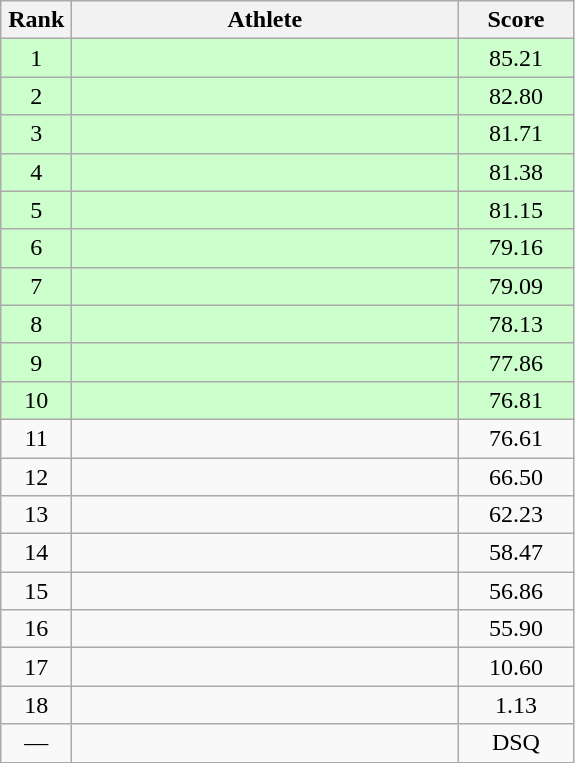<table class=wikitable style="text-align:center">
<tr>
<th width=40>Rank</th>
<th width=250>Athlete</th>
<th width=70>Score</th>
</tr>
<tr bgcolor=ccffcc>
<td>1</td>
<td align=left></td>
<td>85.21</td>
</tr>
<tr bgcolor=ccffcc>
<td>2</td>
<td align=left></td>
<td>82.80</td>
</tr>
<tr bgcolor=ccffcc>
<td>3</td>
<td align=left></td>
<td>81.71</td>
</tr>
<tr bgcolor=ccffcc>
<td>4</td>
<td align=left></td>
<td>81.38</td>
</tr>
<tr bgcolor=ccffcc>
<td>5</td>
<td align=left></td>
<td>81.15</td>
</tr>
<tr bgcolor=ccffcc>
<td>6</td>
<td align=left></td>
<td>79.16</td>
</tr>
<tr bgcolor=ccffcc>
<td>7</td>
<td align=left></td>
<td>79.09</td>
</tr>
<tr bgcolor=ccffcc>
<td>8</td>
<td align=left></td>
<td>78.13</td>
</tr>
<tr bgcolor=ccffcc>
<td>9</td>
<td align=left></td>
<td>77.86</td>
</tr>
<tr bgcolor=ccffcc>
<td>10</td>
<td align=left></td>
<td>76.81</td>
</tr>
<tr>
<td>11</td>
<td align=left></td>
<td>76.61</td>
</tr>
<tr>
<td>12</td>
<td align=left></td>
<td>66.50</td>
</tr>
<tr>
<td>13</td>
<td align=left></td>
<td>62.23</td>
</tr>
<tr>
<td>14</td>
<td align=left></td>
<td>58.47</td>
</tr>
<tr>
<td>15</td>
<td align=left></td>
<td>56.86</td>
</tr>
<tr>
<td>16</td>
<td align=left></td>
<td>55.90</td>
</tr>
<tr>
<td>17</td>
<td align=left></td>
<td>10.60</td>
</tr>
<tr>
<td>18</td>
<td align=left></td>
<td>1.13</td>
</tr>
<tr>
<td>—</td>
<td align=left></td>
<td>DSQ</td>
</tr>
</table>
